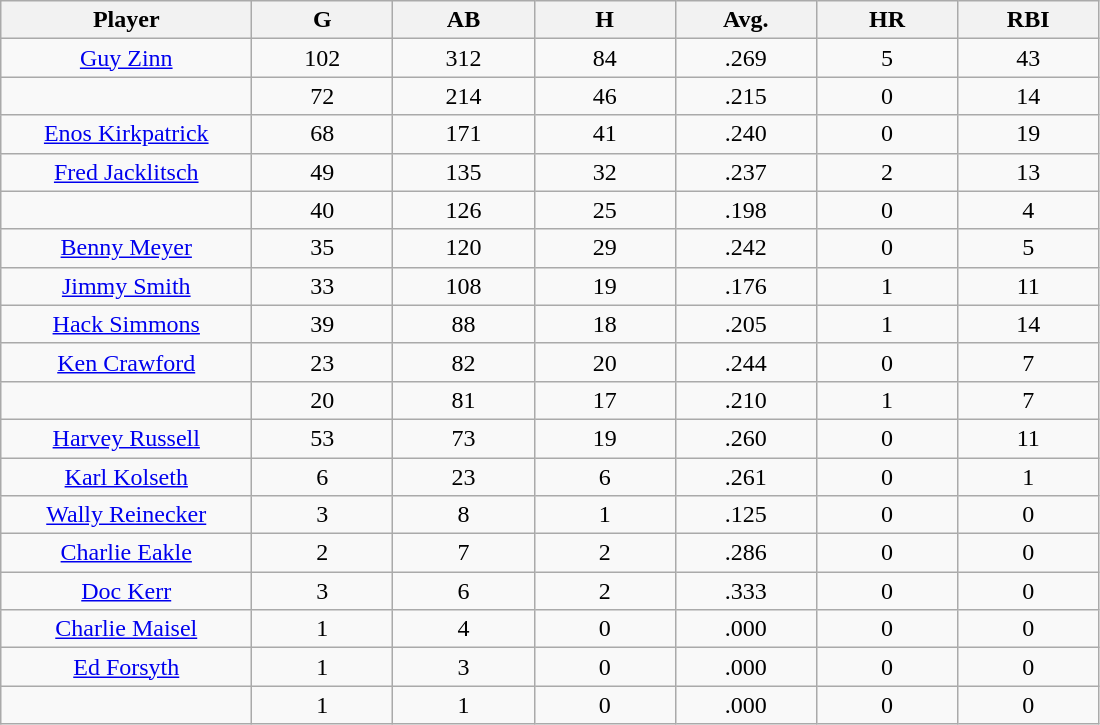<table class="wikitable sortable">
<tr>
<th bgcolor="#DDDDFF" width="16%">Player</th>
<th bgcolor="#DDDDFF" width="9%">G</th>
<th bgcolor="#DDDDFF" width="9%">AB</th>
<th bgcolor="#DDDDFF" width="9%">H</th>
<th bgcolor="#DDDDFF" width="9%">Avg.</th>
<th bgcolor="#DDDDFF" width="9%">HR</th>
<th bgcolor="#DDDDFF" width="9%">RBI</th>
</tr>
<tr align="center">
<td><a href='#'>Guy Zinn</a></td>
<td>102</td>
<td>312</td>
<td>84</td>
<td>.269</td>
<td>5</td>
<td>43</td>
</tr>
<tr align="center">
<td></td>
<td>72</td>
<td>214</td>
<td>46</td>
<td>.215</td>
<td>0</td>
<td>14</td>
</tr>
<tr align="center">
<td><a href='#'>Enos Kirkpatrick</a></td>
<td>68</td>
<td>171</td>
<td>41</td>
<td>.240</td>
<td>0</td>
<td>19</td>
</tr>
<tr align="center">
<td><a href='#'>Fred Jacklitsch</a></td>
<td>49</td>
<td>135</td>
<td>32</td>
<td>.237</td>
<td>2</td>
<td>13</td>
</tr>
<tr align="center">
<td></td>
<td>40</td>
<td>126</td>
<td>25</td>
<td>.198</td>
<td>0</td>
<td>4</td>
</tr>
<tr align="center">
<td><a href='#'>Benny Meyer</a></td>
<td>35</td>
<td>120</td>
<td>29</td>
<td>.242</td>
<td>0</td>
<td>5</td>
</tr>
<tr align="center">
<td><a href='#'>Jimmy Smith</a></td>
<td>33</td>
<td>108</td>
<td>19</td>
<td>.176</td>
<td>1</td>
<td>11</td>
</tr>
<tr align="center">
<td><a href='#'>Hack Simmons</a></td>
<td>39</td>
<td>88</td>
<td>18</td>
<td>.205</td>
<td>1</td>
<td>14</td>
</tr>
<tr align="center">
<td><a href='#'>Ken Crawford</a></td>
<td>23</td>
<td>82</td>
<td>20</td>
<td>.244</td>
<td>0</td>
<td>7</td>
</tr>
<tr align="center">
<td></td>
<td>20</td>
<td>81</td>
<td>17</td>
<td>.210</td>
<td>1</td>
<td>7</td>
</tr>
<tr align="center">
<td><a href='#'>Harvey Russell</a></td>
<td>53</td>
<td>73</td>
<td>19</td>
<td>.260</td>
<td>0</td>
<td>11</td>
</tr>
<tr align="center">
<td><a href='#'>Karl Kolseth</a></td>
<td>6</td>
<td>23</td>
<td>6</td>
<td>.261</td>
<td>0</td>
<td>1</td>
</tr>
<tr align="center">
<td><a href='#'>Wally Reinecker</a></td>
<td>3</td>
<td>8</td>
<td>1</td>
<td>.125</td>
<td>0</td>
<td>0</td>
</tr>
<tr align="center">
<td><a href='#'>Charlie Eakle</a></td>
<td>2</td>
<td>7</td>
<td>2</td>
<td>.286</td>
<td>0</td>
<td>0</td>
</tr>
<tr align="center">
<td><a href='#'>Doc Kerr</a></td>
<td>3</td>
<td>6</td>
<td>2</td>
<td>.333</td>
<td>0</td>
<td>0</td>
</tr>
<tr align="center">
<td><a href='#'>Charlie Maisel</a></td>
<td>1</td>
<td>4</td>
<td>0</td>
<td>.000</td>
<td>0</td>
<td>0</td>
</tr>
<tr align="center">
<td><a href='#'>Ed Forsyth</a></td>
<td>1</td>
<td>3</td>
<td>0</td>
<td>.000</td>
<td>0</td>
<td>0</td>
</tr>
<tr align="center">
<td></td>
<td>1</td>
<td>1</td>
<td>0</td>
<td>.000</td>
<td>0</td>
<td>0</td>
</tr>
</table>
